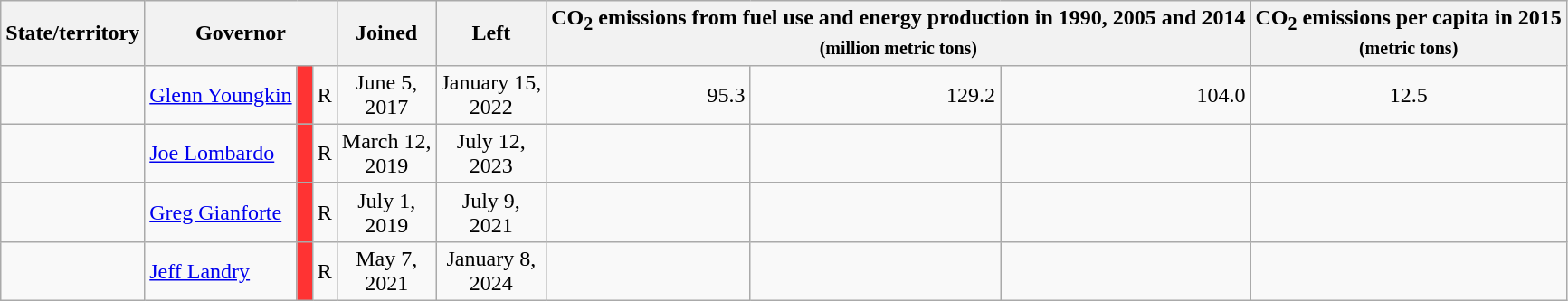<table class="wikitable sortable" style="text-align:center;">
<tr>
<th>State/territory</th>
<th colspan=3>Governor</th>
<th style="width:10x;">Joined</th>
<th style="width:10x;">Left</th>
<th colspan=3>CO<sub>2</sub> emissions from fuel use and energy production in 1990, 2005 and 2014<br> <small>(million metric tons)</small></th>
<th>CO<sub>2</sub> emissions per capita in 2015<br><small>(metric tons)</small></th>
</tr>
<tr>
<td style="text-align:left;"></td>
<td style="text-align:left;"><a href='#'>Glenn Youngkin</a></td>
<td style="background:#F33;"> </td>
<td>R</td>
<td> June 5,<br>2017</td>
<td>January 15,<br> 2022</td>
<td style="text-align:right;">95.3</td>
<td style="text-align:right;">129.2</td>
<td style="text-align:right;">104.0</td>
<td style="text-align:center;">12.5</td>
</tr>
<tr>
<td style="text-align:left;"></td>
<td style="text-align:left;"><a href='#'>Joe Lombardo</a></td>
<td style="background:#F33;"> </td>
<td>R</td>
<td> March 12,<br>2019</td>
<td> July 12,<br>2023</td>
<td></td>
<td></td>
<td></td>
<td></td>
</tr>
<tr>
<td style="text-align:left;"></td>
<td style="text-align:left;"><a href='#'>Greg Gianforte</a></td>
<td style="background:#F33;"> </td>
<td>R</td>
<td> July 1,<br>2019</td>
<td> July 9,<br>2021</td>
<td></td>
<td></td>
<td></td>
<td></td>
</tr>
<tr>
<td style="text-align:left;"></td>
<td style="text-align:left;"><a href='#'>Jeff Landry</a></td>
<td style="background:#F33;"> </td>
<td>R</td>
<td> May 7,<br>2021</td>
<td>January 8,<br>2024</td>
<td></td>
<td></td>
<td></td>
<td></td>
</tr>
</table>
